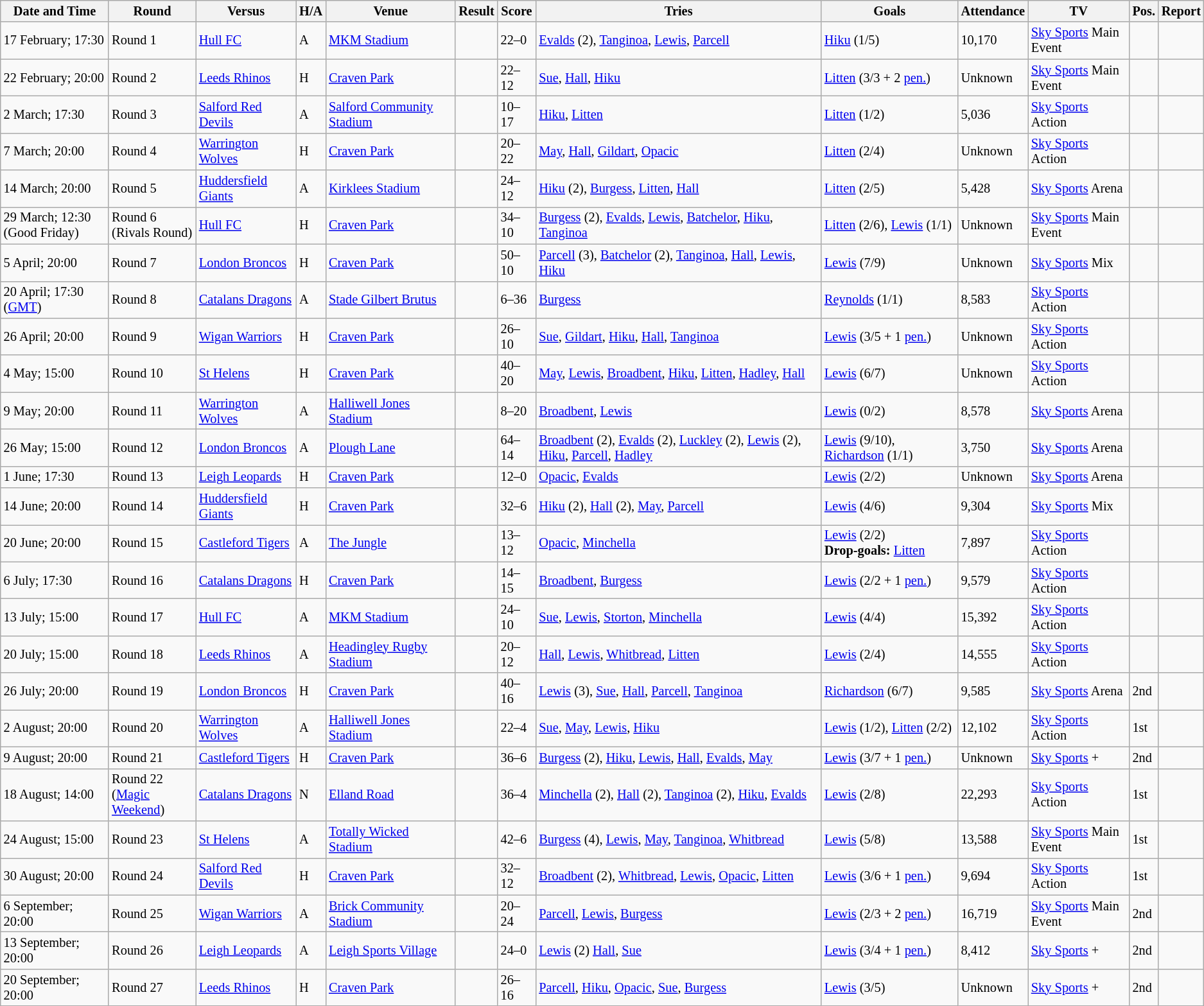<table class="wikitable" style="font-size:85%;">
<tr>
<th>Date and Time</th>
<th>Round</th>
<th>Versus</th>
<th>H/A</th>
<th>Venue</th>
<th>Result</th>
<th>Score</th>
<th>Tries</th>
<th>Goals</th>
<th>Attendance</th>
<th>TV</th>
<th>Pos.</th>
<th>Report</th>
</tr>
<tr>
<td>17 February; 17:30</td>
<td>Round 1</td>
<td> <a href='#'>Hull FC</a></td>
<td>A</td>
<td><a href='#'>MKM Stadium</a></td>
<td></td>
<td>22–0</td>
<td><a href='#'>Evalds</a> (2), <a href='#'>Tanginoa</a>, <a href='#'>Lewis</a>, <a href='#'>Parcell</a></td>
<td><a href='#'>Hiku</a> (1/5)</td>
<td>10,170</td>
<td><a href='#'>Sky Sports</a> Main Event</td>
<td></td>
<td></td>
</tr>
<tr>
<td>22 February; 20:00</td>
<td>Round 2</td>
<td> <a href='#'>Leeds Rhinos</a></td>
<td>H</td>
<td><a href='#'>Craven Park</a></td>
<td></td>
<td>22–12</td>
<td><a href='#'>Sue</a>, <a href='#'>Hall</a>, <a href='#'>Hiku</a></td>
<td><a href='#'>Litten</a> (3/3 + 2 <a href='#'>pen.</a>)</td>
<td>Unknown</td>
<td><a href='#'>Sky Sports</a> Main Event</td>
<td></td>
<td></td>
</tr>
<tr>
<td>2 March; 17:30</td>
<td>Round 3</td>
<td> <a href='#'>Salford Red Devils</a></td>
<td>A</td>
<td><a href='#'>Salford Community Stadium</a></td>
<td></td>
<td>10–17</td>
<td><a href='#'>Hiku</a>, <a href='#'>Litten</a></td>
<td><a href='#'>Litten</a> (1/2)</td>
<td>5,036</td>
<td><a href='#'>Sky Sports</a> Action</td>
<td></td>
<td></td>
</tr>
<tr>
<td>7 March; 20:00</td>
<td>Round 4</td>
<td> <a href='#'>Warrington Wolves</a></td>
<td>H</td>
<td><a href='#'>Craven Park</a></td>
<td></td>
<td>20–22</td>
<td><a href='#'>May</a>, <a href='#'>Hall</a>, <a href='#'>Gildart</a>, <a href='#'>Opacic</a></td>
<td><a href='#'>Litten</a> (2/4)</td>
<td>Unknown</td>
<td><a href='#'>Sky Sports</a> Action</td>
<td></td>
<td></td>
</tr>
<tr>
<td>14 March; 20:00</td>
<td>Round 5</td>
<td> <a href='#'>Huddersfield Giants</a></td>
<td>A</td>
<td><a href='#'>Kirklees Stadium</a></td>
<td></td>
<td>24–12</td>
<td><a href='#'>Hiku</a> (2), <a href='#'>Burgess</a>, <a href='#'>Litten</a>, <a href='#'>Hall</a></td>
<td><a href='#'>Litten</a> (2/5)</td>
<td>5,428</td>
<td><a href='#'>Sky Sports</a> Arena</td>
<td></td>
<td></td>
</tr>
<tr>
<td>29 March; 12:30<br>(Good Friday)</td>
<td>Round 6<br>(Rivals Round)</td>
<td> <a href='#'>Hull FC</a></td>
<td>H</td>
<td><a href='#'>Craven Park</a></td>
<td></td>
<td>34–10</td>
<td><a href='#'>Burgess</a> (2), <a href='#'>Evalds</a>, <a href='#'>Lewis</a>, <a href='#'>Batchelor</a>, <a href='#'>Hiku</a>, <a href='#'>Tanginoa</a></td>
<td><a href='#'>Litten</a> (2/6), <a href='#'>Lewis</a> (1/1)</td>
<td>Unknown</td>
<td><a href='#'>Sky Sports</a> Main Event</td>
<td></td>
<td></td>
</tr>
<tr>
<td>5 April; 20:00</td>
<td>Round 7</td>
<td> <a href='#'>London Broncos</a></td>
<td>H</td>
<td><a href='#'>Craven Park</a></td>
<td></td>
<td>50–10</td>
<td><a href='#'>Parcell</a> (3), <a href='#'>Batchelor</a> (2), <a href='#'>Tanginoa</a>, <a href='#'>Hall</a>, <a href='#'>Lewis</a>, <a href='#'>Hiku</a></td>
<td><a href='#'>Lewis</a> (7/9)</td>
<td>Unknown</td>
<td><a href='#'>Sky Sports</a> Mix</td>
<td></td>
<td></td>
</tr>
<tr>
<td>20 April; 17:30 (<a href='#'>GMT</a>)</td>
<td>Round 8</td>
<td> <a href='#'>Catalans Dragons</a></td>
<td>A</td>
<td><a href='#'>Stade Gilbert Brutus</a></td>
<td></td>
<td>6–36</td>
<td><a href='#'>Burgess</a></td>
<td><a href='#'>Reynolds</a> (1/1)</td>
<td>8,583</td>
<td><a href='#'>Sky Sports</a> Action</td>
<td></td>
<td></td>
</tr>
<tr>
<td>26 April; 20:00</td>
<td>Round 9</td>
<td> <a href='#'>Wigan Warriors</a></td>
<td>H</td>
<td><a href='#'>Craven Park</a></td>
<td></td>
<td>26–10</td>
<td><a href='#'>Sue</a>, <a href='#'>Gildart</a>, <a href='#'>Hiku</a>, <a href='#'>Hall</a>, <a href='#'>Tanginoa</a></td>
<td><a href='#'>Lewis</a> (3/5 + 1 <a href='#'>pen.</a>)</td>
<td>Unknown</td>
<td><a href='#'>Sky Sports</a> Action</td>
<td></td>
<td></td>
</tr>
<tr>
<td>4 May; 15:00</td>
<td>Round 10</td>
<td> <a href='#'>St Helens</a></td>
<td>H</td>
<td><a href='#'>Craven Park</a></td>
<td></td>
<td>40–20</td>
<td><a href='#'>May</a>, <a href='#'>Lewis</a>, <a href='#'>Broadbent</a>, <a href='#'>Hiku</a>, <a href='#'>Litten</a>, <a href='#'>Hadley</a>, <a href='#'>Hall</a></td>
<td><a href='#'>Lewis</a> (6/7)</td>
<td>Unknown</td>
<td><a href='#'>Sky Sports</a> Action</td>
<td></td>
<td></td>
</tr>
<tr>
<td>9 May; 20:00</td>
<td>Round 11</td>
<td> <a href='#'>Warrington Wolves</a></td>
<td>A</td>
<td><a href='#'>Halliwell Jones Stadium</a></td>
<td></td>
<td>8–20</td>
<td><a href='#'>Broadbent</a>, <a href='#'>Lewis</a></td>
<td><a href='#'>Lewis</a> (0/2)</td>
<td>8,578</td>
<td><a href='#'>Sky Sports</a> Arena</td>
<td></td>
<td></td>
</tr>
<tr>
<td>26 May; 15:00</td>
<td>Round 12</td>
<td> <a href='#'>London Broncos</a></td>
<td>A</td>
<td><a href='#'>Plough Lane</a></td>
<td></td>
<td>64–14</td>
<td><a href='#'>Broadbent</a> (2), <a href='#'>Evalds</a> (2), <a href='#'>Luckley</a> (2), <a href='#'>Lewis</a> (2), <a href='#'>Hiku</a>, <a href='#'>Parcell</a>, <a href='#'>Hadley</a></td>
<td><a href='#'>Lewis</a> (9/10), <a href='#'>Richardson</a> (1/1)</td>
<td>3,750</td>
<td><a href='#'>Sky Sports</a> Arena</td>
<td></td>
<td></td>
</tr>
<tr>
<td>1 June; 17:30</td>
<td>Round 13</td>
<td> <a href='#'>Leigh Leopards</a></td>
<td>H</td>
<td><a href='#'>Craven Park</a></td>
<td></td>
<td>12–0</td>
<td><a href='#'>Opacic</a>, <a href='#'>Evalds</a></td>
<td><a href='#'>Lewis</a> (2/2)</td>
<td>Unknown</td>
<td><a href='#'>Sky Sports</a> Arena</td>
<td></td>
<td></td>
</tr>
<tr>
<td>14 June; 20:00</td>
<td>Round 14</td>
<td> <a href='#'>Huddersfield Giants</a></td>
<td>H</td>
<td><a href='#'>Craven Park</a></td>
<td></td>
<td>32–6</td>
<td><a href='#'>Hiku</a> (2), <a href='#'>Hall</a> (2), <a href='#'>May</a>, <a href='#'>Parcell</a></td>
<td><a href='#'>Lewis</a> (4/6)</td>
<td>9,304</td>
<td><a href='#'>Sky Sports</a> Mix</td>
<td></td>
<td></td>
</tr>
<tr>
<td>20 June; 20:00</td>
<td>Round 15</td>
<td> <a href='#'>Castleford Tigers</a></td>
<td>A</td>
<td><a href='#'>The Jungle</a></td>
<td></td>
<td>13–12</td>
<td><a href='#'>Opacic</a>, <a href='#'>Minchella</a></td>
<td><a href='#'>Lewis</a> (2/2)<br><strong>Drop-goals:</strong> <a href='#'>Litten</a></td>
<td>7,897</td>
<td><a href='#'>Sky Sports</a> Action</td>
<td></td>
<td></td>
</tr>
<tr>
<td>6 July; 17:30</td>
<td>Round 16</td>
<td> <a href='#'>Catalans Dragons</a></td>
<td>H</td>
<td><a href='#'>Craven Park</a></td>
<td></td>
<td>14–15 </td>
<td><a href='#'>Broadbent</a>, <a href='#'>Burgess</a></td>
<td><a href='#'>Lewis</a> (2/2 + 1 <a href='#'>pen.</a>)</td>
<td>9,579</td>
<td><a href='#'>Sky Sports</a> Action</td>
<td></td>
<td></td>
</tr>
<tr>
<td>13 July; 15:00</td>
<td>Round 17</td>
<td> <a href='#'>Hull FC</a></td>
<td>A</td>
<td><a href='#'>MKM Stadium</a></td>
<td></td>
<td>24–10</td>
<td><a href='#'>Sue</a>, <a href='#'>Lewis</a>, <a href='#'>Storton</a>, <a href='#'>Minchella</a></td>
<td><a href='#'>Lewis</a> (4/4)</td>
<td>15,392</td>
<td><a href='#'>Sky Sports</a> Action</td>
<td></td>
<td></td>
</tr>
<tr>
<td>20 July; 15:00</td>
<td>Round 18</td>
<td> <a href='#'>Leeds Rhinos</a></td>
<td>A</td>
<td><a href='#'>Headingley Rugby Stadium</a></td>
<td></td>
<td>20–12</td>
<td><a href='#'>Hall</a>, <a href='#'>Lewis</a>, <a href='#'>Whitbread</a>, <a href='#'>Litten</a></td>
<td><a href='#'>Lewis</a> (2/4)</td>
<td>14,555</td>
<td><a href='#'>Sky Sports</a> Action</td>
<td></td>
<td></td>
</tr>
<tr>
<td>26 July; 20:00</td>
<td>Round 19</td>
<td> <a href='#'>London Broncos</a></td>
<td>H</td>
<td><a href='#'>Craven Park</a></td>
<td></td>
<td>40–16</td>
<td><a href='#'>Lewis</a> (3), <a href='#'>Sue</a>, <a href='#'>Hall</a>, <a href='#'>Parcell</a>, <a href='#'>Tanginoa</a></td>
<td><a href='#'>Richardson</a> (6/7)</td>
<td>9,585</td>
<td><a href='#'>Sky Sports</a> Arena</td>
<td>2nd</td>
<td></td>
</tr>
<tr>
<td>2 August; 20:00</td>
<td>Round 20</td>
<td> <a href='#'>Warrington Wolves</a></td>
<td>A</td>
<td><a href='#'>Halliwell Jones Stadium</a></td>
<td></td>
<td>22–4</td>
<td><a href='#'>Sue</a>, <a href='#'>May</a>, <a href='#'>Lewis</a>, <a href='#'>Hiku</a></td>
<td><a href='#'>Lewis</a> (1/2), <a href='#'>Litten</a> (2/2)</td>
<td>12,102</td>
<td><a href='#'>Sky Sports</a> Action</td>
<td>1st</td>
<td></td>
</tr>
<tr>
<td>9 August; 20:00</td>
<td>Round 21</td>
<td> <a href='#'>Castleford Tigers</a></td>
<td>H</td>
<td><a href='#'>Craven Park</a></td>
<td></td>
<td>36–6</td>
<td><a href='#'>Burgess</a> (2), <a href='#'>Hiku</a>, <a href='#'>Lewis</a>, <a href='#'>Hall</a>, <a href='#'>Evalds</a>, <a href='#'>May</a></td>
<td><a href='#'>Lewis</a> (3/7 + 1 <a href='#'>pen.</a>)</td>
<td>Unknown</td>
<td><a href='#'>Sky Sports</a> +</td>
<td>2nd</td>
<td></td>
</tr>
<tr>
<td>18 August; 14:00</td>
<td>Round 22<br>(<a href='#'>Magic Weekend</a>)</td>
<td> <a href='#'>Catalans Dragons</a></td>
<td>N</td>
<td><a href='#'>Elland Road</a></td>
<td></td>
<td>36–4</td>
<td><a href='#'>Minchella</a> (2), <a href='#'>Hall</a> (2), <a href='#'>Tanginoa</a> (2), <a href='#'>Hiku</a>, <a href='#'>Evalds</a></td>
<td><a href='#'>Lewis</a> (2/8)</td>
<td>22,293</td>
<td><a href='#'>Sky Sports</a> Action</td>
<td>1st</td>
<td></td>
</tr>
<tr>
<td>24 August; 15:00</td>
<td>Round 23</td>
<td> <a href='#'>St Helens</a></td>
<td>A</td>
<td><a href='#'>Totally Wicked Stadium</a></td>
<td></td>
<td>42–6</td>
<td><a href='#'>Burgess</a> (4), <a href='#'>Lewis</a>, <a href='#'>May</a>, <a href='#'>Tanginoa</a>, <a href='#'>Whitbread</a></td>
<td><a href='#'>Lewis</a> (5/8)</td>
<td>13,588</td>
<td><a href='#'>Sky Sports</a> Main Event</td>
<td>1st</td>
<td></td>
</tr>
<tr>
<td>30 August; 20:00</td>
<td>Round 24</td>
<td> <a href='#'>Salford Red Devils</a></td>
<td>H</td>
<td><a href='#'>Craven Park</a></td>
<td></td>
<td>32–12</td>
<td><a href='#'>Broadbent</a> (2), <a href='#'>Whitbread</a>, <a href='#'>Lewis</a>, <a href='#'>Opacic</a>, <a href='#'>Litten</a></td>
<td><a href='#'>Lewis</a> (3/6 + 1 <a href='#'>pen.</a>)</td>
<td>9,694</td>
<td><a href='#'>Sky Sports</a> Action</td>
<td>1st</td>
<td></td>
</tr>
<tr>
<td>6 September; 20:00</td>
<td>Round 25</td>
<td> <a href='#'>Wigan Warriors</a></td>
<td>A</td>
<td><a href='#'>Brick Community Stadium</a></td>
<td></td>
<td>20–24</td>
<td><a href='#'>Parcell</a>, <a href='#'>Lewis</a>, <a href='#'>Burgess</a></td>
<td><a href='#'>Lewis</a> (2/3 + 2 <a href='#'>pen.</a>)</td>
<td>16,719</td>
<td><a href='#'>Sky Sports</a> Main Event</td>
<td>2nd</td>
<td></td>
</tr>
<tr>
<td>13 September; 20:00</td>
<td>Round 26</td>
<td> <a href='#'>Leigh Leopards</a></td>
<td>A</td>
<td><a href='#'>Leigh Sports Village</a></td>
<td></td>
<td>24–0</td>
<td><a href='#'>Lewis</a> (2) <a href='#'>Hall</a>, <a href='#'>Sue</a></td>
<td><a href='#'>Lewis</a> (3/4 + 1 <a href='#'>pen.</a>)</td>
<td>8,412</td>
<td><a href='#'>Sky Sports</a> +</td>
<td>2nd</td>
<td></td>
</tr>
<tr>
<td>20 September; 20:00</td>
<td>Round 27</td>
<td> <a href='#'>Leeds Rhinos</a></td>
<td>H</td>
<td><a href='#'>Craven Park</a></td>
<td></td>
<td>26–16</td>
<td><a href='#'>Parcell</a>, <a href='#'>Hiku</a>, <a href='#'>Opacic</a>, <a href='#'>Sue</a>, <a href='#'>Burgess</a></td>
<td><a href='#'>Lewis</a> (3/5)</td>
<td>Unknown</td>
<td><a href='#'>Sky Sports</a> +</td>
<td>2nd</td>
<td></td>
</tr>
</table>
